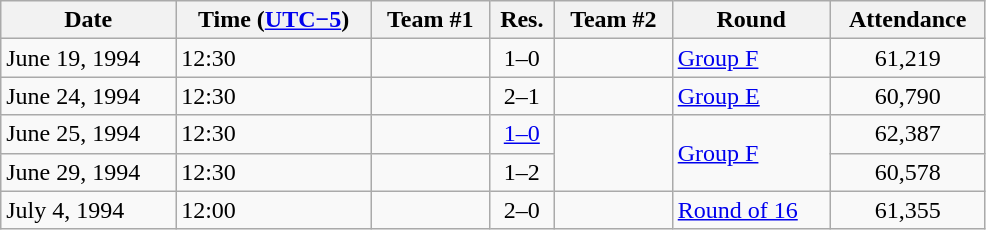<table class="wikitable sortable" style="text-align:left; width:52%;">
<tr>
<th>Date</th>
<th>Time (<a href='#'>UTC−5</a>)</th>
<th>Team #1</th>
<th>Res.</th>
<th>Team #2</th>
<th>Round</th>
<th>Attendance</th>
</tr>
<tr>
<td>June 19, 1994</td>
<td>12:30</td>
<td></td>
<td style="text-align:center;">1–0</td>
<td></td>
<td><a href='#'>Group F</a></td>
<td style="text-align:center;">61,219</td>
</tr>
<tr>
<td>June 24, 1994</td>
<td>12:30</td>
<td></td>
<td style="text-align:center;">2–1</td>
<td></td>
<td><a href='#'>Group E</a></td>
<td style="text-align:center;">60,790</td>
</tr>
<tr>
<td>June 25, 1994</td>
<td>12:30</td>
<td></td>
<td style="text-align:center;"><a href='#'>1–0</a></td>
<td rowspan="2"></td>
<td rowspan="2"><a href='#'>Group F</a></td>
<td style="text-align:center;">62,387</td>
</tr>
<tr>
<td>June 29, 1994</td>
<td>12:30</td>
<td></td>
<td style="text-align:center;">1–2</td>
<td style="text-align:center;">60,578</td>
</tr>
<tr>
<td>July 4, 1994</td>
<td>12:00</td>
<td></td>
<td style="text-align:center;">2–0</td>
<td></td>
<td><a href='#'>Round of 16</a></td>
<td style="text-align:center;">61,355</td>
</tr>
</table>
